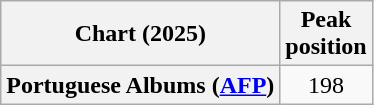<table class="wikitable sortable plainrowheaders" style="text-align:center">
<tr>
<th scope="col">Chart (2025)</th>
<th scope="col">Peak<br>position</th>
</tr>
<tr>
<th scope="row">Portuguese Albums (<a href='#'>AFP</a>)</th>
<td>198</td>
</tr>
</table>
